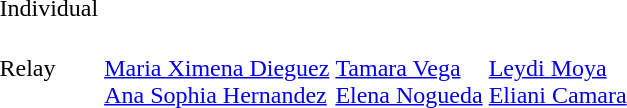<table>
<tr>
<td>Individual</td>
<td></td>
<td></td>
<td></td>
</tr>
<tr>
<td>Relay</td>
<td><br><a href='#'>Maria Ximena Dieguez</a><br><a href='#'>Ana Sophia Hernandez</a></td>
<td><br><a href='#'>Tamara Vega</a><br><a href='#'>Elena Nogueda</a></td>
<td><br><a href='#'>Leydi Moya</a><br><a href='#'>Eliani Camara</a></td>
</tr>
<tr>
</tr>
</table>
